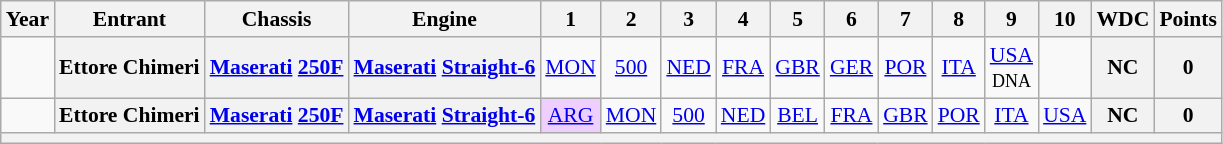<table class="wikitable" style="text-align:center; font-size:90%">
<tr>
<th>Year</th>
<th>Entrant</th>
<th>Chassis</th>
<th>Engine</th>
<th>1</th>
<th>2</th>
<th>3</th>
<th>4</th>
<th>5</th>
<th>6</th>
<th>7</th>
<th>8</th>
<th>9</th>
<th>10</th>
<th>WDC</th>
<th>Points</th>
</tr>
<tr>
<td></td>
<th>Ettore Chimeri</th>
<th><a href='#'>Maserati</a> <a href='#'>250F</a></th>
<th><a href='#'>Maserati</a> <a href='#'>Straight-6</a></th>
<td><a href='#'>MON</a></td>
<td><a href='#'>500</a></td>
<td><a href='#'>NED</a></td>
<td><a href='#'>FRA</a></td>
<td><a href='#'>GBR</a></td>
<td><a href='#'>GER</a></td>
<td><a href='#'>POR</a></td>
<td><a href='#'>ITA</a></td>
<td><a href='#'>USA</a><br><small>DNA</small></td>
<td></td>
<th>NC</th>
<th>0</th>
</tr>
<tr>
<td></td>
<th>Ettore Chimeri</th>
<th><a href='#'>Maserati</a> <a href='#'>250F</a></th>
<th><a href='#'>Maserati</a> <a href='#'>Straight-6</a></th>
<td style="background:#EFCFFF;"><a href='#'>ARG</a><br></td>
<td><a href='#'>MON</a></td>
<td><a href='#'>500</a></td>
<td><a href='#'>NED</a></td>
<td><a href='#'>BEL</a></td>
<td><a href='#'>FRA</a></td>
<td><a href='#'>GBR</a></td>
<td><a href='#'>POR</a></td>
<td><a href='#'>ITA</a></td>
<td><a href='#'>USA</a></td>
<th>NC</th>
<th>0</th>
</tr>
<tr>
<th colspan="16"></th>
</tr>
</table>
